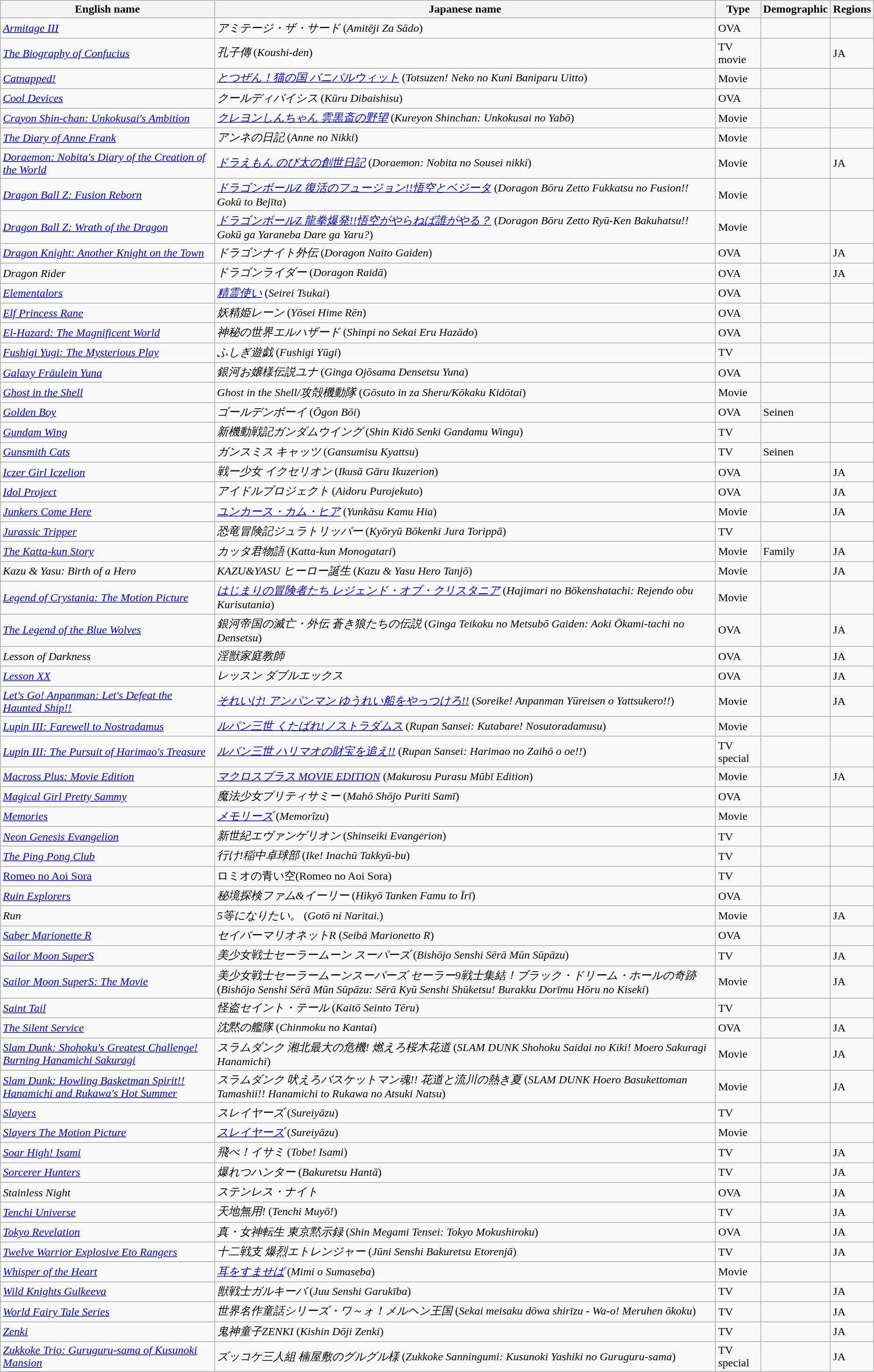<table class="wikitable sortable" border="1">
<tr>
<th>English name</th>
<th>Japanese name</th>
<th>Type</th>
<th>Demographic</th>
<th>Regions</th>
</tr>
<tr>
<td><em><a href='#'>Armitage III</a></em></td>
<td><em>アミテージ・ザ・サード</em> (<em>Amitēji Za Sādo</em>)</td>
<td>OVA</td>
<td></td>
<td></td>
</tr>
<tr>
<td><em><a href='#'>The Biography of Confucius</a></em></td>
<td><em>孔子傳</em> (<em>Koushi-den</em>)</td>
<td>TV movie</td>
<td></td>
<td>JA</td>
</tr>
<tr>
<td><em><a href='#'>Catnapped!</a></em></td>
<td><em><a href='#'>とつぜん！猫の国 バニパルウィット</a></em> (<em>Totsuzen! Neko no Kuni Baniparu Uitto</em>)</td>
<td>Movie</td>
<td></td>
<td></td>
</tr>
<tr>
<td><em><a href='#'>Cool Devices</a></em></td>
<td><em>クールディバイシス</em> (<em>Kūru Dibaishisu</em>)</td>
<td>OVA</td>
<td></td>
<td></td>
</tr>
<tr>
<td><em><a href='#'>Crayon Shin-chan: Unkokusai's Ambition</a></em></td>
<td><em><a href='#'>クレヨンしんちゃん 雲黒斎の野望</a></em> (<em>Kureyon Shinchan: Unkokusai no Yabō</em>)</td>
<td>Movie</td>
<td></td>
<td></td>
</tr>
<tr>
<td><em><a href='#'>The Diary of Anne Frank</a></em></td>
<td><em>アンネの日記</em> (<em>Anne no Nikki</em>)</td>
<td>Movie</td>
<td></td>
<td></td>
</tr>
<tr>
<td><em><a href='#'>Doraemon: Nobita's Diary of the Creation of the World</a></em></td>
<td><em><a href='#'>ドラえもん のび太の創世日記</a></em> (<em>Doraemon: Nobita no Sousei nikki</em>)</td>
<td>Movie</td>
<td></td>
<td>JA</td>
</tr>
<tr>
<td><em><a href='#'>Dragon Ball Z: Fusion Reborn</a></em></td>
<td><em><a href='#'>ドラゴンボールZ 復活のフュージョン!!悟空とベジータ</a></em> (<em>Doragon Bōru Zetto Fukkatsu no Fusion!! Gokū to Bejīta</em>)</td>
<td>Movie</td>
<td></td>
<td></td>
</tr>
<tr>
<td><em><a href='#'>Dragon Ball Z: Wrath of the Dragon</a></em></td>
<td><em><a href='#'>ドラゴンボールZ 龍拳爆発!!悟空がやらねば誰がやる？</a></em> (<em>Doragon Bōru Zetto Ryū-Ken Bakuhatsu!! Gokū ga Yaraneba Dare ga Yaru?</em>)</td>
<td>Movie</td>
<td></td>
<td></td>
</tr>
<tr>
<td><em><a href='#'>Dragon Knight: Another Knight on the Town</a></em></td>
<td><em>ドラゴンナイト外伝</em> (<em>Doragon Naito Gaiden</em>)</td>
<td>OVA</td>
<td></td>
<td>JA</td>
</tr>
<tr>
<td><em>Dragon Rider</em></td>
<td><em>ドラゴンライダー</em> (<em>Doragon Raidā</em>)</td>
<td>OVA</td>
<td></td>
<td>JA</td>
</tr>
<tr>
<td><em><a href='#'>Elementalors</a></em></td>
<td><em><a href='#'>精霊使い</a></em> (<em>Seirei Tsukai</em>)</td>
<td>OVA</td>
<td></td>
<td></td>
</tr>
<tr>
<td><em><a href='#'>Elf Princess Rane</a></em></td>
<td><em>妖精姫レーン</em> (<em>Yōsei Hime Rēn</em>)</td>
<td>OVA</td>
<td></td>
<td></td>
</tr>
<tr>
<td><em><a href='#'>El-Hazard: The Magnificent World</a></em></td>
<td><em>神秘の世界エルハザード</em> (<em>Shinpi no Sekai Eru Hazādo</em>)</td>
<td>OVA</td>
<td></td>
<td></td>
</tr>
<tr>
<td><em><a href='#'>Fushigi Yugi: The Mysterious Play</a></em></td>
<td><em>ふしぎ遊戯</em> (<em>Fushigi Yūgi</em>)</td>
<td>TV</td>
<td></td>
<td></td>
</tr>
<tr>
<td><em><a href='#'>Galaxy Fräulein Yuna</a></em></td>
<td><em>銀河お嬢様伝説ユナ</em> (<em>Ginga Ojōsama Densetsu Yuna</em>)</td>
<td>OVA</td>
<td></td>
<td></td>
</tr>
<tr>
<td><em><a href='#'>Ghost in the Shell</a></em></td>
<td><em>Ghost in the Shell/攻殻機動隊</em> (<em>Gōsuto in za Sheru/Kōkaku Kidōtai</em>)</td>
<td>Movie</td>
<td></td>
<td></td>
</tr>
<tr>
<td><em><a href='#'>Golden Boy</a></em></td>
<td><em>ゴールデンボーイ</em> (<em>Ōgon Bōi</em>)</td>
<td>OVA</td>
<td>Seinen</td>
<td></td>
</tr>
<tr>
<td><em><a href='#'>Gundam Wing</a></em></td>
<td><em>新機動戦記ガンダムウイング</em> (<em>Shin Kidō Senki Gandamu Wingu</em>)</td>
<td>TV</td>
<td></td>
<td></td>
</tr>
<tr>
<td><em><a href='#'>Gunsmith Cats</a></em></td>
<td><em>ガンスミス キャッツ</em> (<em>Gansumisu Kyattsu</em>)</td>
<td>TV</td>
<td>Seinen</td>
<td></td>
</tr>
<tr>
<td><em><a href='#'>Iczer Girl Iczelion</a></em></td>
<td><em>戦ー少女 イクセリオン</em> (<em>Ikusā Gāru Ikuzerion</em>)</td>
<td>OVA</td>
<td></td>
<td>JA</td>
</tr>
<tr>
<td><em><a href='#'>Idol Project</a></em></td>
<td><em>アイドルプロジェクト</em> (<em>Aidoru Purojekuto</em>)</td>
<td>OVA</td>
<td></td>
<td>JA</td>
</tr>
<tr>
<td><em><a href='#'>Junkers Come Here</a></em></td>
<td><em><a href='#'>ユンカース・カム・ヒア</a></em> (<em>Yunkāsu Kamu Hia</em>)</td>
<td>Movie</td>
<td></td>
<td>JA</td>
</tr>
<tr>
<td><em><a href='#'>Jurassic Tripper</a></em></td>
<td><em>恐竜冒険記ジュラトリッパー</em> (<em>Kyōryū Bōkenki Jura Torippā</em>)</td>
<td>TV</td>
<td></td>
<td></td>
</tr>
<tr>
<td><em><a href='#'>The Katta-kun Story</a></em></td>
<td><em>カッタ君物語</em> (<em>Katta-kun Monogatari</em>)</td>
<td>Movie</td>
<td>Family</td>
<td>JA</td>
</tr>
<tr>
<td><em>Kazu & Yasu: Birth of a Hero</em></td>
<td><em>KAZU&YASU ヒーロー誕生</em> (<em>Kazu & Yasu Hero Tanjō</em>)</td>
<td>Movie</td>
<td></td>
<td>JA</td>
</tr>
<tr>
<td><em><a href='#'>Legend of Crystania: The Motion Picture</a></em></td>
<td><em><a href='#'>はじまりの冒険者たち レジェンド・オブ・クリスタニア</a></em> (<em>Hajimari no Bōkenshatachi: Rejendo obu Kurisutania</em>)</td>
<td>Movie</td>
<td></td>
<td></td>
</tr>
<tr>
<td><em><a href='#'>The Legend of the Blue Wolves</a></em></td>
<td><em>銀河帝国の滅亡・外伝 蒼き狼たちの伝説</em> (<em>Ginga Teikoku no Metsubō Gaiden: Aoki Ōkami-tachi no Densetsu</em>)</td>
<td>OVA</td>
<td></td>
<td>JA</td>
</tr>
<tr>
<td><em>Lesson of Darkness</em></td>
<td><em>淫獣家庭教師</em></td>
<td>OVA</td>
<td></td>
<td>JA</td>
</tr>
<tr>
<td><em><a href='#'>Lesson XX</a></em></td>
<td><em>レッスン ダブルエックス</em></td>
<td>OVA</td>
<td></td>
<td>JA</td>
</tr>
<tr>
<td><em><a href='#'>Let's Go! Anpanman: Let's Defeat the Haunted Ship!!</a></em></td>
<td><em><a href='#'>それいけ! アンパンマン ゆうれい船をやっつけろ!!</a></em> (<em>Soreike! Anpanman Yūreisen o Yattsukero!!</em>)</td>
<td>Movie</td>
<td></td>
<td>JA</td>
</tr>
<tr>
<td><em><a href='#'>Lupin III: Farewell to Nostradamus</a></em></td>
<td><em><a href='#'>ルパン三世 くたばれ!ノストラダムス</a></em> (<em>Rupan Sansei: Kutabare! Nosutoradamusu</em>)</td>
<td>Movie</td>
<td></td>
<td></td>
</tr>
<tr>
<td><em><a href='#'>Lupin III: The Pursuit of Harimao's Treasure</a></em></td>
<td><em><a href='#'>ルパン三世 ハリマオの財宝を追え!!</a></em> (<em>Rupan Sansei: Harimao no Zaihō o oe!!</em>)</td>
<td>TV special</td>
<td></td>
<td></td>
</tr>
<tr>
<td><em><a href='#'>Macross Plus: Movie Edition</a></em></td>
<td><em><a href='#'>マクロスプラス MOVIE EDITION</a></em> (<em>Makurosu Purasu Mūbī Edition</em>)</td>
<td>Movie</td>
<td></td>
<td>JA</td>
</tr>
<tr>
<td><em><a href='#'>Magical Girl Pretty Sammy</a></em></td>
<td><em>魔法少女プリティサミー</em> (<em>Mahō Shōjo Puriti Samī</em>)</td>
<td>OVA</td>
<td></td>
<td></td>
</tr>
<tr>
<td><em><a href='#'>Memories</a></em></td>
<td><em><a href='#'>メモリーズ</a></em> (<em>Memorîzu</em>)</td>
<td>Movie</td>
<td></td>
<td></td>
</tr>
<tr>
<td><em><a href='#'>Neon Genesis Evangelion</a></em></td>
<td><em>新世紀エヴァンゲリオン</em> (<em>Shinseiki Evangerion</em>)</td>
<td>TV</td>
<td></td>
<td></td>
</tr>
<tr>
<td><em><a href='#'>The Ping Pong Club</a></em></td>
<td><em>行け!稲中卓球部</em> (<em>Ike! Inachū Takkyū-bu</em>)</td>
<td>TV</td>
<td></td>
<td></td>
</tr>
<tr>
<td><a href='#'>Romeo no Aoi Sora</a></td>
<td>ロミオの青い空(Romeo no Aoi Sora)</td>
<td>TV</td>
<td></td>
<td></td>
</tr>
<tr>
<td><em><a href='#'>Ruin Explorers</a></em></td>
<td><em>秘境探検ファム&イーリー</em> (<em>Hikyō Tanken Famu to Īrī</em>)</td>
<td>OVA</td>
<td></td>
<td></td>
</tr>
<tr>
<td><em>Run</em></td>
<td><em>5等になりたい。</em> (<em>Gotō ni Naritai.</em>)</td>
<td>Movie</td>
<td></td>
<td>JA</td>
</tr>
<tr>
<td><em><a href='#'>Saber Marionette R</a></em></td>
<td><em>セイバーマリオネットR</em> (<em>Seibā Marionetto R</em>)</td>
<td>OVA</td>
<td></td>
<td></td>
</tr>
<tr>
<td><em><a href='#'>Sailor Moon SuperS</a></em></td>
<td><em>美少女戦士セーラームーン スーパーズ</em> (<em>Bishōjo Senshi Sērā Mūn Sūpāzu</em>)</td>
<td>TV</td>
<td></td>
<td>JA</td>
</tr>
<tr>
<td><em><a href='#'>Sailor Moon SuperS: The Movie</a></em></td>
<td><em>美少女戦士セーラームーンスーパーズ セーラー9戦士集結！ブラック・ドリーム・ホールの奇跡</em> (<em>Bishōjo Senshi Sērā Mūn Sūpāzu: Sērā Kyū Senshi Shūketsu! Burakku Dorīmu Hōru no Kiseki</em>)</td>
<td>Movie</td>
<td></td>
<td>JA</td>
</tr>
<tr>
<td><em><a href='#'>Saint Tail</a></em></td>
<td><em>怪盗セイント・テール</em> (<em>Kaitō Seinto Tēru</em>)</td>
<td>TV</td>
<td></td>
<td></td>
</tr>
<tr>
<td><em><a href='#'>The Silent Service</a></em></td>
<td><em>沈黙の艦隊</em> (<em>Chinmoku no Kantai</em>)</td>
<td>OVA</td>
<td></td>
<td>JA</td>
</tr>
<tr>
<td><em><a href='#'>Slam Dunk: Shohoku's Greatest Challenge! Burning Hanamichi Sakuragi</a></em></td>
<td><em>スラムダンク 湘北最大の危機! 燃えろ桜木花道</em> (<em>SLAM DUNK Shohoku Saidai no Kiki! Moero Sakuragi Hanamichi</em>)</td>
<td>Movie</td>
<td></td>
<td>JA</td>
</tr>
<tr>
<td><em><a href='#'>Slam Dunk: Howling Basketman Spirit!! Hanamichi and Rukawa's Hot Summer</a></em></td>
<td><em>スラムダンク 吠えろバスケットマン魂!! 花道と流川の熱き夏</em> (<em>SLAM DUNK Hoero Basukettoman Tamashii!! Hanamichi to Rukawa no Atsuki Natsu</em>)</td>
<td>Movie</td>
<td></td>
<td>JA</td>
</tr>
<tr>
<td><em><a href='#'>Slayers</a></em></td>
<td><em>スレイヤーズ</em> (<em>Sureiyāzu</em>)</td>
<td>TV</td>
<td></td>
<td></td>
</tr>
<tr>
<td><em><a href='#'>Slayers The Motion Picture</a></em></td>
<td><em><a href='#'>スレイヤーズ</a></em> (<em>Sureiyāzu</em>)</td>
<td>Movie</td>
<td></td>
<td></td>
</tr>
<tr>
<td><em><a href='#'>Soar High! Isami</a></em></td>
<td><em>飛べ！イサミ</em> (<em>Tobe! Isami</em>)</td>
<td>TV</td>
<td></td>
<td>JA</td>
</tr>
<tr>
<td><em><a href='#'>Sorcerer Hunters</a></em></td>
<td><em>爆れつハンター</em> (<em>Bakuretsu Hantā</em>)</td>
<td>TV</td>
<td></td>
<td>JA</td>
</tr>
<tr>
<td><em>Stainless Night</em></td>
<td><em>ステンレス・ナイト</em></td>
<td>OVA</td>
<td></td>
<td>JA</td>
</tr>
<tr>
<td><em><a href='#'>Tenchi Universe</a></em></td>
<td><em>天地無用!</em> (<em>Tenchi Muyō!</em>)</td>
<td>TV</td>
<td></td>
<td>JA</td>
</tr>
<tr>
<td><em><a href='#'>Tokyo Revelation</a></em></td>
<td><em>真・女神転生 東京黙示録</em> (<em>Shin Megami Tensei: Tokyo Mokushiroku</em>)</td>
<td>OVA</td>
<td></td>
<td>JA</td>
</tr>
<tr>
<td><em><a href='#'>Twelve Warrior Explosive Eto Rangers</a></em></td>
<td><em>十二戦支 爆烈エトレンジャー</em> (<em>Jūni Senshi Bakuretsu Etorenjā</em>)</td>
<td>TV</td>
<td></td>
<td>JA</td>
</tr>
<tr>
<td><em><a href='#'>Whisper of the Heart</a></em></td>
<td><em><a href='#'>耳をすませば</a></em> (<em>Mimi o Sumaseba</em>)</td>
<td>Movie</td>
<td></td>
<td></td>
</tr>
<tr>
<td><em><a href='#'>Wild Knights Gulkeeva</a></em></td>
<td><em>獣戦士ガルキーバ</em> (<em>Juu Senshi Garukība</em>)</td>
<td>TV</td>
<td></td>
<td>JA</td>
</tr>
<tr>
<td><em><a href='#'>World Fairy Tale Series</a></em></td>
<td><em>世界名作童話シリーズ・ワ～ォ！メルヘン王国</em> (<em>Sekai meisaku dōwa shirīzu - Wa-o! Meruhen ōkoku</em>)</td>
<td>TV</td>
<td></td>
<td>JA</td>
</tr>
<tr>
<td><em><a href='#'>Zenki</a></em></td>
<td><em>鬼神童子ZENKI</em> (<em>Kishin Dōji Zenki</em>)</td>
<td>TV</td>
<td></td>
<td>JA</td>
</tr>
<tr>
<td><em><a href='#'>Zukkoke Trio: Guruguru-sama of Kusunoki Mansion</a></em></td>
<td><em>ズッコケ三人組 楠屋敷のグルグル様</em> (<em>Zukkoke Sanningumi: Kusunoki Yashiki no Guruguru-sama</em>)</td>
<td>TV special</td>
<td></td>
<td>JA</td>
</tr>
<tr>
</tr>
</table>
